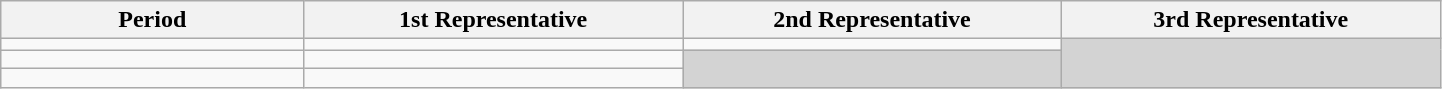<table class="wikitable" width=76%; float:right>
<tr>
<th width=16%>Period</th>
<th width=20%>1st Representative</th>
<th width=20%>2nd Representative</th>
<th width=20%>3rd Representative</th>
</tr>
<tr>
<td></td>
<td></td>
<td></td>
<td rowspan=3 bgcolor=D3D3D3> </td>
</tr>
<tr>
<td></td>
<td></td>
<td rowspan=2 bgcolor=D3D3D3> </td>
</tr>
<tr>
<td></td>
<td></td>
</tr>
</table>
